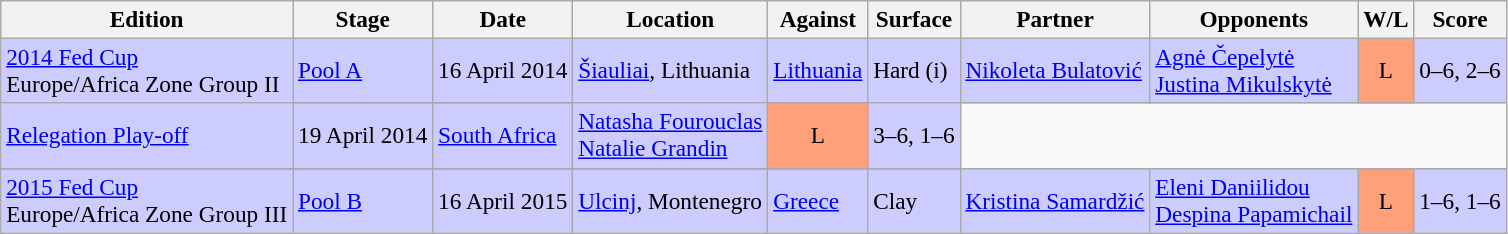<table class=wikitable style=font-size:97%>
<tr>
<th>Edition</th>
<th>Stage</th>
<th>Date</th>
<th>Location</th>
<th>Against</th>
<th>Surface</th>
<th>Partner</th>
<th>Opponents</th>
<th>W/L</th>
<th>Score</th>
</tr>
<tr style="background:#CCCCFF;">
<td rowspan=2><a href='#'>2014 Fed Cup</a> <br> Europe/Africa Zone Group II</td>
<td><a href='#'>Pool A</a></td>
<td>16 April 2014</td>
<td rowspan=2><a href='#'>Šiauliai</a>, Lithuania</td>
<td> <a href='#'>Lithuania</a></td>
<td rowspan=2>Hard (i)</td>
<td rowspan=2><a href='#'>Nikoleta Bulatović</a></td>
<td><a href='#'>Agnė Čepelytė</a> <br> <a href='#'>Justina Mikulskytė</a></td>
<td style="text-align:center; background:#ffa07a;">L</td>
<td>0–6, 2–6</td>
</tr>
<tr>
</tr>
<tr style="background:#CCCCFF;">
<td><a href='#'>Relegation Play-off</a></td>
<td>19 April 2014</td>
<td> <a href='#'>South Africa</a></td>
<td><a href='#'>Natasha Fourouclas</a> <br> <a href='#'>Natalie Grandin</a></td>
<td style="text-align:center; background:#ffa07a;">L</td>
<td>3–6, 1–6</td>
</tr>
<tr>
</tr>
<tr style="background:#CCCCFF;">
<td><a href='#'>2015 Fed Cup</a> <br> Europe/Africa Zone Group III</td>
<td><a href='#'>Pool B</a></td>
<td>16 April 2015</td>
<td><a href='#'>Ulcinj</a>, Montenegro</td>
<td> <a href='#'>Greece</a></td>
<td>Clay</td>
<td><a href='#'>Kristina Samardžić</a></td>
<td><a href='#'>Eleni Daniilidou</a> <br> <a href='#'>Despina Papamichail</a></td>
<td style="text-align:center; background:#ffa07a;">L</td>
<td>1–6, 1–6</td>
</tr>
</table>
